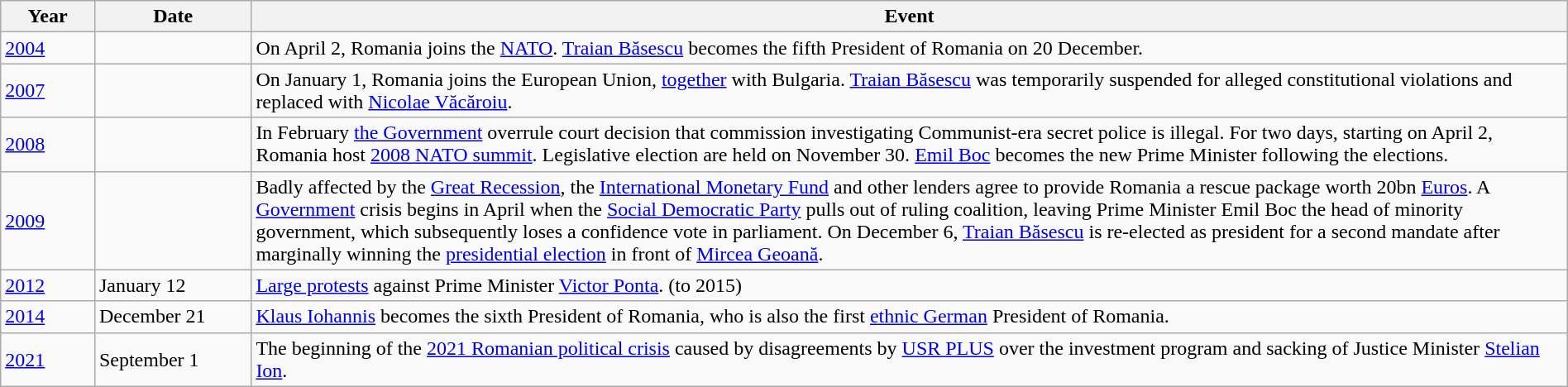<table class="wikitable" width="100%">
<tr>
<th style="width:6%">Year</th>
<th style="width:10%">Date</th>
<th>Event</th>
</tr>
<tr>
<td><a href='#'>2004</a></td>
<td></td>
<td>On April 2, Romania joins the <a href='#'>NATO</a>. <a href='#'>Traian Băsescu</a> becomes the fifth President of Romania on 20 December.</td>
</tr>
<tr>
<td><a href='#'>2007</a></td>
<td></td>
<td>On January 1, Romania joins the European Union, <a href='#'>together</a> with Bulgaria. <a href='#'>Traian Băsescu</a> was temporarily suspended for alleged constitutional violations and replaced with <a href='#'>Nicolae Văcăroiu</a>.</td>
</tr>
<tr>
<td><a href='#'>2008</a></td>
<td></td>
<td>In February <a href='#'>the Government</a> overrule court decision that commission investigating Communist-era secret police is illegal. For two days, starting on April 2, Romania host <a href='#'>2008 NATO summit</a>. Legislative election are held on November 30. <a href='#'>Emil Boc</a> becomes the new Prime Minister following the elections.</td>
</tr>
<tr>
<td><a href='#'>2009</a></td>
<td></td>
<td>Badly affected by the <a href='#'>Great Recession</a>, the <a href='#'>International Monetary Fund</a> and other lenders agree to provide Romania a rescue package worth 20bn <a href='#'>Euros</a>. A <a href='#'>Government</a> crisis begins in April when the <a href='#'>Social Democratic Party</a> pulls out of ruling coalition, leaving Prime Minister Emil Boc the head of minority government, which subsequently loses a confidence vote in parliament. On December 6, <a href='#'>Traian Băsescu</a> is re-elected as president for a second mandate after marginally winning the <a href='#'>presidential election</a> in front of <a href='#'>Mircea Geoană</a>.</td>
</tr>
<tr>
<td><a href='#'>2012</a></td>
<td>January 12</td>
<td><a href='#'>Large protests</a> against Prime Minister <a href='#'>Victor Ponta</a>. (to 2015)</td>
</tr>
<tr>
<td><a href='#'>2014</a></td>
<td>December 21</td>
<td><a href='#'>Klaus Iohannis</a> becomes the  sixth President of Romania, who is also the first <a href='#'>ethnic German</a> President of Romania.</td>
</tr>
<tr>
<td><a href='#'>2021</a></td>
<td>September 1</td>
<td>The beginning of the <a href='#'>2021 Romanian political crisis</a> caused by disagreements by <a href='#'>USR PLUS</a> over the investment program and sacking of Justice Minister <a href='#'>Stelian Ion</a>.</td>
</tr>
</table>
